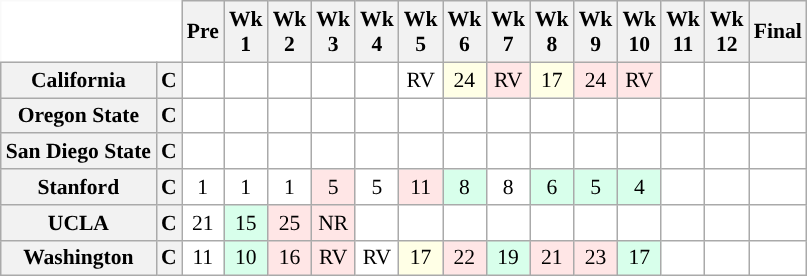<table class="wikitable" style="white-space:nowrap;font-size:90%;">
<tr>
<th colspan=2 style="background:white; border-top-style:hidden; border-left-style:hidden;"> </th>
<th>Pre</th>
<th>Wk<br>1</th>
<th>Wk<br>2</th>
<th>Wk<br>3</th>
<th>Wk<br>4</th>
<th>Wk<br>5</th>
<th>Wk<br>6</th>
<th>Wk<br>7</th>
<th>Wk<br>8</th>
<th>Wk<br>9</th>
<th>Wk<br>10</th>
<th>Wk<br>11</th>
<th>Wk<br>12</th>
<th>Final</th>
</tr>
<tr style="text-align:center;">
<th>California</th>
<th>C</th>
<td style="background:#FFF;"></td>
<td style="background:#FFF;"></td>
<td style="background:#FFF;"></td>
<td style="background:#FFF;"></td>
<td style="background:#FFF;"></td>
<td style="background:#FFF;"> RV</td>
<td style="background:#FFFFE6;"> 24</td>
<td style="background:#FFE6E6;"> RV</td>
<td style="background:#FFFFE6;"> 17</td>
<td style="background:#FFE6E6;"> 24</td>
<td style="background:#FFE6E6;"> RV</td>
<td style="background:#FFF;"></td>
<td style="background:#FFF;"></td>
<td style="background:#FFF;"></td>
</tr>
<tr style="text-align:center;">
<th>Oregon State</th>
<th>C</th>
<td style="background:#FFF;"></td>
<td style="background:#FFF;"></td>
<td style="background:#FFF;"></td>
<td style="background:#FFF;"></td>
<td style="background:#FFF;"></td>
<td style="background:#FFF;"></td>
<td style="background:#FFF;"></td>
<td style="background:#FFF;"></td>
<td style="background:#FFF;"></td>
<td style="background:#FFF;"></td>
<td style="background:#FFF;"></td>
<td style="background:#FFF;"></td>
<td style="background:#FFF;"></td>
<td style="background:#FFF;"></td>
</tr>
<tr style="text-align:center;">
<th>San Diego State</th>
<th>C</th>
<td style="background:#FFF;"></td>
<td style="background:#FFF;"></td>
<td style="background:#FFF;"></td>
<td style="background:#FFF;"></td>
<td style="background:#FFF;"></td>
<td style="background:#FFF;"></td>
<td style="background:#FFF;"></td>
<td style="background:#FFF;"></td>
<td style="background:#FFF;"></td>
<td style="background:#FFF;"></td>
<td style="background:#FFF;"></td>
<td style="background:#FFF;"></td>
<td style="background:#FFF;"></td>
<td style="background:#FFF;"></td>
</tr>
<tr style="text-align:center;">
<th>Stanford</th>
<th>C</th>
<td style="background:#FFF;"> 1</td>
<td style="background:#FFF;"> 1</td>
<td style="background:#FFF;"> 1</td>
<td style="background:#FFE6E6;"> 5</td>
<td style="background:#FFF;"> 5</td>
<td style="background:#FFE6E6;"> 11</td>
<td style="background:#D8FFEB;"> 8</td>
<td style="background:#FFF;"> 8</td>
<td style="background:#D8FFEB;"> 6</td>
<td style="background:#D8FFEB;"> 5</td>
<td style="background:#D8FFEB;"> 4</td>
<td style="background:#FFF;"></td>
<td style="background:#FFF;"></td>
<td style="background:#FFF;"></td>
</tr>
<tr style="text-align:center;">
<th>UCLA</th>
<th>C</th>
<td style="background:#FFF;"> 21</td>
<td style="background:#D8FFEB;"> 15</td>
<td style="background:#FFE6E6;"> 25</td>
<td style="background:#FFE6E6;"> NR</td>
<td style="background:#FFF;"></td>
<td style="background:#FFF;"></td>
<td style="background:#FFF;"></td>
<td style="background:#FFF;"></td>
<td style="background:#FFF;"></td>
<td style="background:#FFF;"></td>
<td style="background:#FFF;"></td>
<td style="background:#FFF;"></td>
<td style="background:#FFF;"></td>
<td style="background:#FFF;"></td>
</tr>
<tr style="text-align:center;">
<th>Washington</th>
<th>C</th>
<td style="background:#FFF;"> 11</td>
<td style="background:#D8FFEB;"> 10</td>
<td style="background:#FFE6E6;"> 16</td>
<td style="background:#FFE6E6;"> RV</td>
<td style="background:#FFF;"> RV</td>
<td style="background:#FFFFE6;"> 17</td>
<td style="background:#FFE6E6;"> 22</td>
<td style="background:#D8FFEB;"> 19</td>
<td style="background:#FFE6E6;"> 21</td>
<td style="background:#FFE6E6;"> 23</td>
<td style="background:#D8FFEB;"> 17</td>
<td style="background:#FFF;"></td>
<td style="background:#FFF;"></td>
<td style="background:#FFF;"></td>
</tr>
</table>
